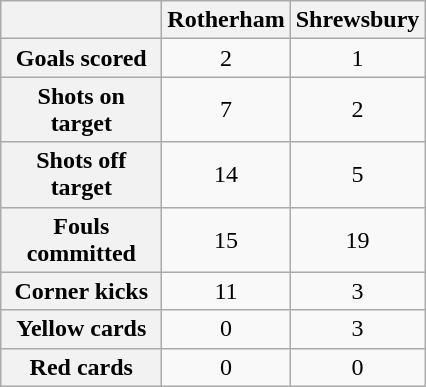<table class="wikitable plainrowheaders" style="text-align: center">
<tr>
<th scope="col" width=100></th>
<th scope="col" width=70>Rotherham</th>
<th scope="col" width=70>Shrewsbury</th>
</tr>
<tr>
<th scope="row">Goals scored</th>
<td>2</td>
<td>1</td>
</tr>
<tr>
<th scope="row">Shots on target</th>
<td>7</td>
<td>2</td>
</tr>
<tr>
<th scope="row">Shots off target</th>
<td>14</td>
<td>5</td>
</tr>
<tr>
<th scope="row">Fouls committed</th>
<td>15</td>
<td>19</td>
</tr>
<tr>
<th scope="row">Corner kicks</th>
<td>11</td>
<td>3</td>
</tr>
<tr>
<th scope="row">Yellow cards</th>
<td>0</td>
<td>3</td>
</tr>
<tr>
<th scope="row">Red cards</th>
<td>0</td>
<td>0</td>
</tr>
</table>
